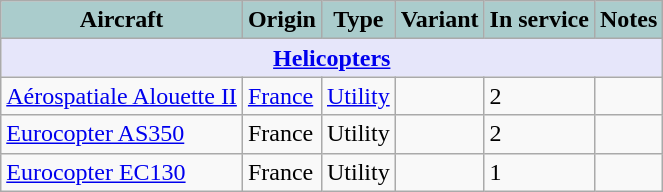<table class="wikitable">
<tr>
<th style="text-align:center; background:#acc;">Aircraft</th>
<th style="text-align: center; background:#acc;">Origin</th>
<th style="text-align:l center; background:#acc;">Type</th>
<th style="text-align:left; background:#acc;">Variant</th>
<th style="text-align:center; background:#acc;">In service</th>
<th style="text-align: center; background:#acc;">Notes</th>
</tr>
<tr>
<th colspan="6" style="align: center; background: lavender;"><a href='#'>Helicopters</a></th>
</tr>
<tr>
<td><a href='#'>Aérospatiale Alouette II</a></td>
<td><a href='#'>France</a></td>
<td><a href='#'>Utility</a></td>
<td></td>
<td>2</td>
<td></td>
</tr>
<tr>
<td><a href='#'>Eurocopter AS350</a></td>
<td>France</td>
<td>Utility</td>
<td></td>
<td>2</td>
<td></td>
</tr>
<tr>
<td><a href='#'>Eurocopter EC130</a></td>
<td>France</td>
<td>Utility</td>
<td></td>
<td>1</td>
<td></td>
</tr>
</table>
